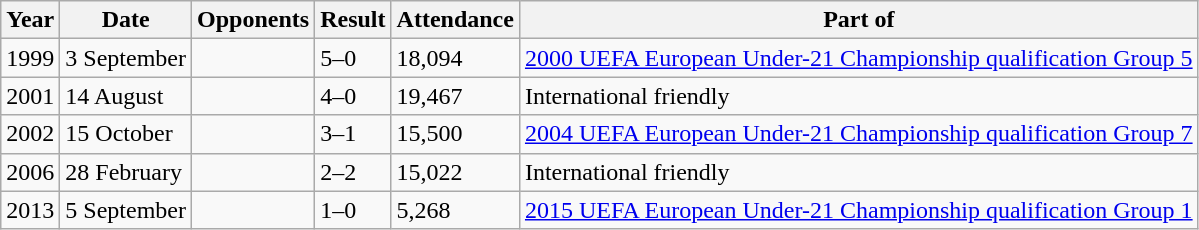<table class="wikitable">
<tr>
<th>Year</th>
<th>Date</th>
<th>Opponents</th>
<th>Result</th>
<th>Attendance</th>
<th>Part of</th>
</tr>
<tr>
<td>1999</td>
<td>3 September</td>
<td></td>
<td>5–0</td>
<td>18,094</td>
<td><a href='#'>2000 UEFA European Under-21 Championship qualification Group 5</a></td>
</tr>
<tr>
<td>2001</td>
<td>14 August</td>
<td></td>
<td>4–0</td>
<td>19,467</td>
<td>International friendly</td>
</tr>
<tr>
<td>2002</td>
<td>15 October</td>
<td></td>
<td>3–1</td>
<td>15,500</td>
<td><a href='#'>2004 UEFA European Under-21 Championship qualification Group 7</a></td>
</tr>
<tr>
<td>2006</td>
<td>28 February</td>
<td></td>
<td>2–2</td>
<td>15,022</td>
<td>International friendly</td>
</tr>
<tr>
<td>2013</td>
<td>5 September</td>
<td></td>
<td>1–0</td>
<td>5,268</td>
<td><a href='#'>2015 UEFA European Under-21 Championship qualification Group 1</a></td>
</tr>
</table>
